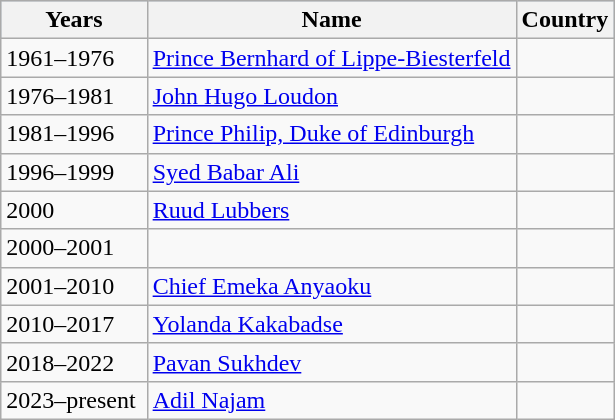<table class="wikitable">
<tr style="background:#b0c4de;">
<th>Years</th>
<th>Name</th>
<th>Country</th>
</tr>
<tr>
<td>1961–1976</td>
<td><a href='#'>Prince Bernhard of Lippe-Biesterfeld</a></td>
<td></td>
</tr>
<tr>
<td>1976–1981</td>
<td><a href='#'>John Hugo Loudon</a></td>
<td></td>
</tr>
<tr>
<td>1981–1996</td>
<td><a href='#'>Prince Philip, Duke of Edinburgh</a></td>
<td></td>
</tr>
<tr>
<td>1996–1999</td>
<td><a href='#'>Syed Babar Ali</a></td>
<td></td>
</tr>
<tr>
<td>2000</td>
<td><a href='#'>Ruud Lubbers</a></td>
<td></td>
</tr>
<tr>
<td>2000–2001</td>
<td></td>
<td></td>
</tr>
<tr>
<td>2001–2010</td>
<td><a href='#'>Chief Emeka Anyaoku</a></td>
<td></td>
</tr>
<tr>
<td>2010–2017</td>
<td><a href='#'>Yolanda Kakabadse</a></td>
<td></td>
</tr>
<tr>
<td>2018–2022</td>
<td><a href='#'>Pavan Sukhdev</a></td>
<td></td>
</tr>
<tr>
<td>2023–present </td>
<td><a href='#'>Adil Najam</a></td>
<td></td>
</tr>
</table>
